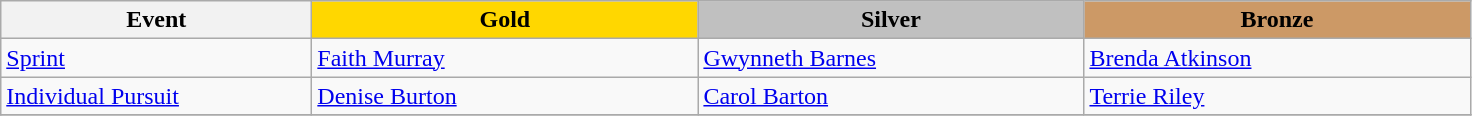<table class="wikitable" style="font-size: 100%">
<tr>
<th width=200>Event</th>
<th width=250 style="background-color: gold;">Gold</th>
<th width=250 style="background-color: silver;">Silver</th>
<th width=250 style="background-color: #cc9966;">Bronze</th>
</tr>
<tr>
<td><a href='#'>Sprint</a></td>
<td><a href='#'>Faith Murray</a></td>
<td><a href='#'>Gwynneth Barnes</a></td>
<td><a href='#'>Brenda Atkinson</a></td>
</tr>
<tr>
<td><a href='#'>Individual Pursuit</a></td>
<td><a href='#'>Denise Burton</a></td>
<td><a href='#'>Carol Barton</a></td>
<td><a href='#'>Terrie Riley</a></td>
</tr>
<tr>
</tr>
</table>
